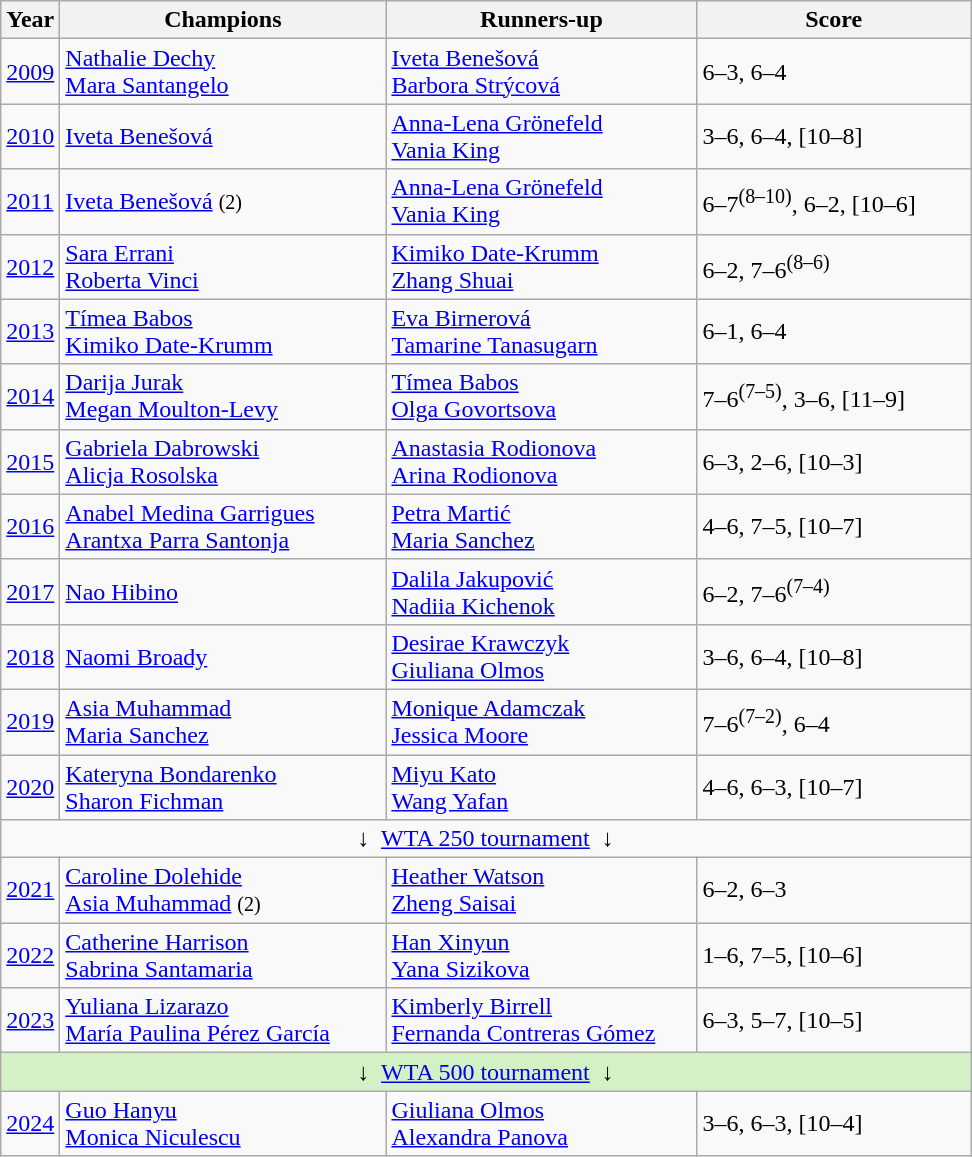<table class=wikitable>
<tr>
<th>Year</th>
<th width=210>Champions</th>
<th width=200>Runners-up</th>
<th width=175>Score</th>
</tr>
<tr>
<td><a href='#'>2009</a></td>
<td> <a href='#'>Nathalie Dechy</a><br> <a href='#'>Mara Santangelo</a></td>
<td> <a href='#'>Iveta Benešová</a><br> <a href='#'>Barbora Strýcová</a></td>
<td>6–3, 6–4</td>
</tr>
<tr>
<td><a href='#'>2010</a></td>
<td> <a href='#'>Iveta Benešová</a><br></td>
<td> <a href='#'>Anna-Lena Grönefeld</a><br> <a href='#'>Vania King</a></td>
<td>3–6, 6–4, [10–8]</td>
</tr>
<tr>
<td><a href='#'>2011</a></td>
<td> <a href='#'>Iveta Benešová</a> <small>(2)</small> <br></td>
<td> <a href='#'>Anna-Lena Grönefeld</a><br> <a href='#'>Vania King</a></td>
<td>6–7<sup>(8–10)</sup>, 6–2, [10–6]</td>
</tr>
<tr>
<td><a href='#'>2012</a></td>
<td> <a href='#'>Sara Errani</a><br> <a href='#'>Roberta Vinci</a></td>
<td> <a href='#'>Kimiko Date-Krumm</a><br> <a href='#'>Zhang Shuai</a></td>
<td>6–2, 7–6<sup>(8–6)</sup></td>
</tr>
<tr>
<td><a href='#'>2013</a></td>
<td> <a href='#'>Tímea Babos</a><br> <a href='#'>Kimiko Date-Krumm</a></td>
<td> <a href='#'>Eva Birnerová</a><br> <a href='#'>Tamarine Tanasugarn</a></td>
<td>6–1, 6–4</td>
</tr>
<tr>
<td><a href='#'>2014</a></td>
<td> <a href='#'>Darija Jurak</a><br> <a href='#'>Megan Moulton-Levy</a></td>
<td> <a href='#'>Tímea Babos</a><br> <a href='#'>Olga Govortsova</a></td>
<td>7–6<sup>(7–5)</sup>, 3–6, [11–9]</td>
</tr>
<tr>
<td><a href='#'>2015</a></td>
<td> <a href='#'>Gabriela Dabrowski</a><br> <a href='#'>Alicja Rosolska</a></td>
<td> <a href='#'>Anastasia Rodionova</a> <br> <a href='#'>Arina Rodionova</a></td>
<td>6–3, 2–6, [10–3]</td>
</tr>
<tr>
<td><a href='#'>2016</a></td>
<td> <a href='#'>Anabel Medina Garrigues</a><br> <a href='#'>Arantxa Parra Santonja</a></td>
<td> <a href='#'>Petra Martić</a> <br> <a href='#'>Maria Sanchez</a></td>
<td>4–6, 7–5, [10–7]</td>
</tr>
<tr>
<td><a href='#'>2017</a></td>
<td> <a href='#'>Nao Hibino</a><br></td>
<td> <a href='#'>Dalila Jakupović</a> <br> <a href='#'>Nadiia Kichenok</a></td>
<td>6–2, 7–6<sup>(7–4)</sup></td>
</tr>
<tr>
<td><a href='#'>2018</a></td>
<td> <a href='#'>Naomi Broady</a><br></td>
<td> <a href='#'>Desirae Krawczyk</a> <br> <a href='#'>Giuliana Olmos</a></td>
<td>3–6, 6–4, [10–8]</td>
</tr>
<tr>
<td><a href='#'>2019</a></td>
<td> <a href='#'>Asia Muhammad</a><br> <a href='#'>Maria Sanchez</a></td>
<td> <a href='#'>Monique Adamczak</a> <br> <a href='#'>Jessica Moore</a></td>
<td>7–6<sup>(7–2)</sup>, 6–4</td>
</tr>
<tr>
<td><a href='#'>2020</a></td>
<td> <a href='#'>Kateryna Bondarenko</a><br> <a href='#'>Sharon Fichman</a></td>
<td> <a href='#'>Miyu Kato</a> <br> <a href='#'>Wang Yafan</a></td>
<td>4–6, 6–3, [10–7]</td>
</tr>
<tr>
<td colspan="4" align="center">↓  <a href='#'>WTA 250 tournament</a>  ↓</td>
</tr>
<tr>
<td><a href='#'>2021</a></td>
<td> <a href='#'>Caroline Dolehide</a><br> <a href='#'>Asia Muhammad</a> <small>(2)</small></td>
<td> <a href='#'>Heather Watson</a> <br> <a href='#'>Zheng Saisai</a></td>
<td>6–2, 6–3</td>
</tr>
<tr>
<td><a href='#'>2022</a></td>
<td> <a href='#'>Catherine Harrison</a><br> <a href='#'>Sabrina Santamaria</a></td>
<td> <a href='#'>Han Xinyun</a> <br> <a href='#'>Yana Sizikova</a></td>
<td>1–6, 7–5, [10–6]</td>
</tr>
<tr>
<td><a href='#'>2023</a></td>
<td> <a href='#'>Yuliana Lizarazo</a><br> <a href='#'>María Paulina Pérez García</a></td>
<td> <a href='#'>Kimberly Birrell</a> <br>  <a href='#'>Fernanda Contreras Gómez</a></td>
<td>6–3, 5–7, [10–5]</td>
</tr>
<tr>
<td colspan="4" align="center" bgcolor=#d4f1c5>↓  <a href='#'>WTA 500 tournament</a>  ↓</td>
</tr>
<tr>
<td><a href='#'>2024</a></td>
<td> <a href='#'>Guo Hanyu</a><br> <a href='#'>Monica Niculescu</a></td>
<td> <a href='#'>Giuliana Olmos</a> <br>  <a href='#'>Alexandra Panova</a></td>
<td>3–6, 6–3, [10–4]</td>
</tr>
</table>
